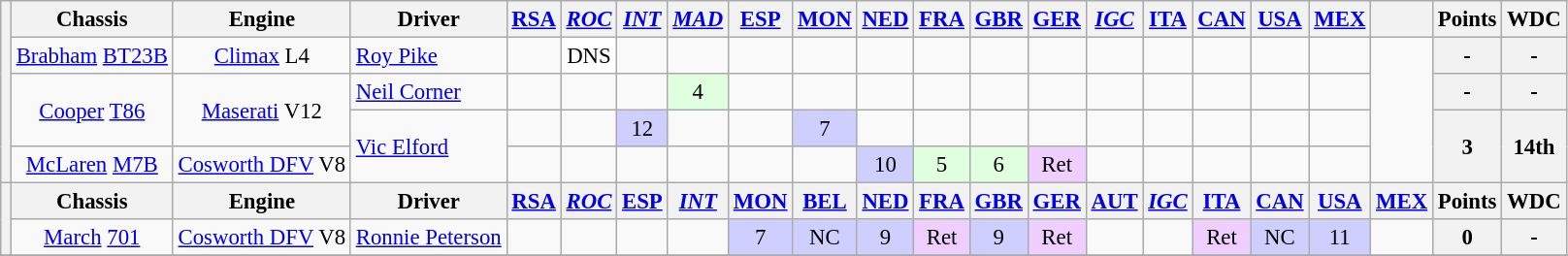<table class="wikitable" style="text-align:center; font-size:95%">
<tr>
<th rowspan="5"></th>
<th>Chassis</th>
<th>Engine</th>
<th>Driver</th>
<th><a href='#'>RSA</a></th>
<th><em><a href='#'>ROC</a></em></th>
<th><em><a href='#'>INT</a></em></th>
<th><em><a href='#'>MAD</a></em></th>
<th><a href='#'>ESP</a></th>
<th><a href='#'>MON</a></th>
<th><a href='#'>NED</a></th>
<th><a href='#'>FRA</a></th>
<th><a href='#'>GBR</a></th>
<th><a href='#'>GER</a></th>
<th><em><a href='#'>IGC</a></em></th>
<th><a href='#'>ITA</a></th>
<th><a href='#'>CAN</a></th>
<th><a href='#'>USA</a></th>
<th><a href='#'>MEX</a></th>
<th></th>
<th>Points</th>
<th>WDC</th>
</tr>
<tr>
<td><a href='#'>Brabham</a> <a href='#'>BT23B</a></td>
<td><a href='#'>Climax</a> L4</td>
<td align="left"> <a href='#'>Roy Pike</a></td>
<td></td>
<td style="background:#FFFFFF;">DNS</td>
<td></td>
<td></td>
<td></td>
<td></td>
<td></td>
<td></td>
<td></td>
<td></td>
<td></td>
<td></td>
<td></td>
<td></td>
<td></td>
<td rowspan="4"></td>
<th>-</th>
<th>-</th>
</tr>
<tr>
<td rowspan="2"><a href='#'>Cooper</a> <a href='#'>T86</a></td>
<td rowspan="2"><a href='#'>Maserati</a> V12</td>
<td align="left"> <a href='#'>Neil Corner</a></td>
<td></td>
<td></td>
<td></td>
<td style="background:#DFFFDF;">4</td>
<td></td>
<td></td>
<td></td>
<td></td>
<td></td>
<td></td>
<td></td>
<td></td>
<td></td>
<td></td>
<td></td>
<th>-</th>
<th>-</th>
</tr>
<tr>
<td align="left" rowspan="2"> <a href='#'>Vic Elford</a></td>
<td></td>
<td></td>
<td style="background:#CFCFFF;">12</td>
<td></td>
<td></td>
<td style="background:#CFCFFF;">7</td>
<td></td>
<td></td>
<td></td>
<td></td>
<td></td>
<td></td>
<td></td>
<td></td>
<td></td>
<th rowspan="2">3</th>
<th rowspan="2">14th</th>
</tr>
<tr>
<td><a href='#'>McLaren</a> <a href='#'>M7B</a></td>
<td><a href='#'>Cosworth DFV</a> V8</td>
<td></td>
<td></td>
<td></td>
<td></td>
<td></td>
<td></td>
<td style="background:#CFCFFF;">10</td>
<td style="background:#DFFFDF;">5</td>
<td style="background:#DFFFDF;">6</td>
<td style="background:#efcfff;">Ret</td>
<td></td>
<td></td>
<td></td>
<td></td>
<td></td>
</tr>
<tr>
<th rowspan="2"></th>
<th>Chassis</th>
<th>Engine</th>
<th>Driver</th>
<th><a href='#'>RSA</a></th>
<th><em><a href='#'>ROC</a></em></th>
<th><a href='#'>ESP</a></th>
<th><em><a href='#'>INT</a></em></th>
<th><a href='#'>MON</a></th>
<th><a href='#'>BEL</a></th>
<th><a href='#'>NED</a></th>
<th><a href='#'>FRA</a></th>
<th><a href='#'>GBR</a></th>
<th><a href='#'>GER</a></th>
<th><a href='#'>AUT</a></th>
<th><em><a href='#'>IGC</a></em></th>
<th><a href='#'>ITA</a></th>
<th><a href='#'>CAN</a></th>
<th><a href='#'>USA</a></th>
<th><a href='#'>MEX</a></th>
<th>Points</th>
<th>WDC</th>
</tr>
<tr>
<td><a href='#'>March</a> <a href='#'>701</a></td>
<td><a href='#'>Cosworth DFV</a> V8</td>
<td align="left"> <a href='#'>Ronnie Peterson</a></td>
<td></td>
<td></td>
<td></td>
<td></td>
<td style="background:#CFCFFF;">7</td>
<td style="background:#CFCFFF;">NC</td>
<td style="background:#CFCFFF;">9</td>
<td style="background:#efcfff;">Ret</td>
<td style="background:#CFCFFF;">9</td>
<td style="background:#efcfff;">Ret</td>
<td></td>
<td></td>
<td style="background:#efcfff;">Ret</td>
<td style="background:#CFCFFF;">NC</td>
<td style="background:#CFCFFF;">11</td>
<td></td>
<th>0</th>
<th>-</th>
</tr>
<tr>
</tr>
</table>
